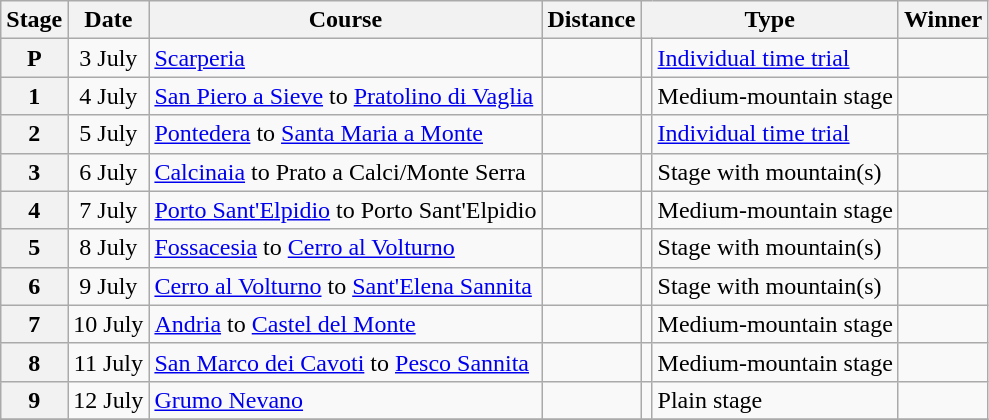<table class="wikitable">
<tr>
<th>Stage</th>
<th>Date</th>
<th>Course</th>
<th>Distance</th>
<th colspan="2">Type</th>
<th>Winner</th>
</tr>
<tr>
<th style="text-align:center">P</th>
<td style="text-align:center;">3 July</td>
<td><a href='#'>Scarperia</a></td>
<td style="text-align:center;"></td>
<td style="text-align:center;"></td>
<td><a href='#'>Individual time trial</a></td>
<td></td>
</tr>
<tr>
<th style="text-align:center">1</th>
<td style="text-align:center;">4 July</td>
<td><a href='#'>San Piero a Sieve</a> to <a href='#'>Pratolino di Vaglia</a></td>
<td style="text-align:center;"></td>
<td style="text-align:center;"></td>
<td>Medium-mountain stage</td>
<td></td>
</tr>
<tr>
<th style="text-align:center">2</th>
<td style="text-align:center;">5 July</td>
<td><a href='#'>Pontedera</a> to <a href='#'>Santa Maria a Monte</a></td>
<td style="text-align:center;"></td>
<td style="text-align:center;"></td>
<td><a href='#'>Individual time trial</a></td>
<td></td>
</tr>
<tr>
<th style="text-align:center">3</th>
<td style="text-align:center;">6 July</td>
<td><a href='#'>Calcinaia</a> to Prato a Calci/Monte Serra</td>
<td style="text-align:center;"></td>
<td style="text-align:center;"></td>
<td>Stage with mountain(s)</td>
<td></td>
</tr>
<tr>
<th style="text-align:center">4</th>
<td style="text-align:center;">7 July</td>
<td><a href='#'>Porto Sant'Elpidio</a> to Porto Sant'Elpidio</td>
<td style="text-align:center;"></td>
<td style="text-align:center;"></td>
<td>Medium-mountain stage</td>
<td></td>
</tr>
<tr>
<th style="text-align:center">5</th>
<td style="text-align:center">8 July</td>
<td><a href='#'>Fossacesia</a> to <a href='#'>Cerro al Volturno</a></td>
<td style="text-align:center"></td>
<td style="text-align:center"></td>
<td>Stage with mountain(s)</td>
<td></td>
</tr>
<tr>
<th style="text-align:center">6</th>
<td style="text-align:center">9 July</td>
<td><a href='#'>Cerro al Volturno</a> to <a href='#'>Sant'Elena Sannita</a></td>
<td style="text-align:center"></td>
<td style="text-align:center"></td>
<td>Stage with mountain(s)</td>
<td></td>
</tr>
<tr>
<th style="text-align:center">7</th>
<td style="text-align:center">10 July</td>
<td><a href='#'>Andria</a> to <a href='#'>Castel del Monte</a></td>
<td style="text-align:center"></td>
<td style="text-align:center"></td>
<td>Medium-mountain stage</td>
<td></td>
</tr>
<tr>
<th style="text-align:center">8</th>
<td style="text-align:center">11 July</td>
<td><a href='#'>San Marco dei Cavoti</a> to <a href='#'>Pesco Sannita</a></td>
<td style="text-align:center"></td>
<td style="text-align:center"></td>
<td>Medium-mountain stage</td>
<td></td>
</tr>
<tr>
<th style="text-align:center">9</th>
<td style="text-align:center">12 July</td>
<td><a href='#'>Grumo Nevano</a></td>
<td style="text-align:center"></td>
<td style="text-align:center"></td>
<td>Plain stage</td>
<td></td>
</tr>
<tr>
</tr>
</table>
